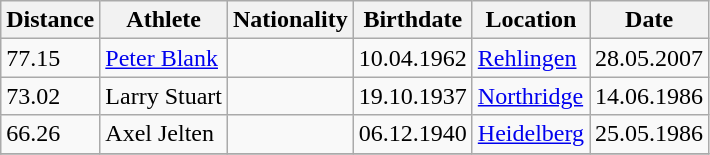<table class="wikitable">
<tr>
<th>Distance</th>
<th>Athlete</th>
<th>Nationality</th>
<th>Birthdate</th>
<th>Location</th>
<th>Date</th>
</tr>
<tr>
<td>77.15</td>
<td><a href='#'>Peter Blank</a></td>
<td></td>
<td>10.04.1962</td>
<td><a href='#'>Rehlingen</a></td>
<td>28.05.2007</td>
</tr>
<tr>
<td>73.02</td>
<td>Larry Stuart</td>
<td></td>
<td>19.10.1937</td>
<td><a href='#'>Northridge</a></td>
<td>14.06.1986</td>
</tr>
<tr>
<td>66.26</td>
<td>Axel Jelten</td>
<td></td>
<td>06.12.1940</td>
<td><a href='#'>Heidelberg</a></td>
<td>25.05.1986</td>
</tr>
<tr>
</tr>
</table>
